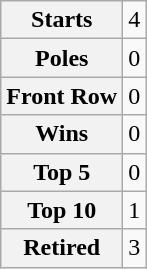<table class="wikitable" style="text-align:center">
<tr>
<th>Starts</th>
<td>4</td>
</tr>
<tr>
<th>Poles</th>
<td>0</td>
</tr>
<tr>
<th>Front Row</th>
<td>0</td>
</tr>
<tr>
<th>Wins</th>
<td>0</td>
</tr>
<tr>
<th>Top 5</th>
<td>0</td>
</tr>
<tr>
<th>Top 10</th>
<td>1</td>
</tr>
<tr>
<th>Retired</th>
<td>3</td>
</tr>
</table>
